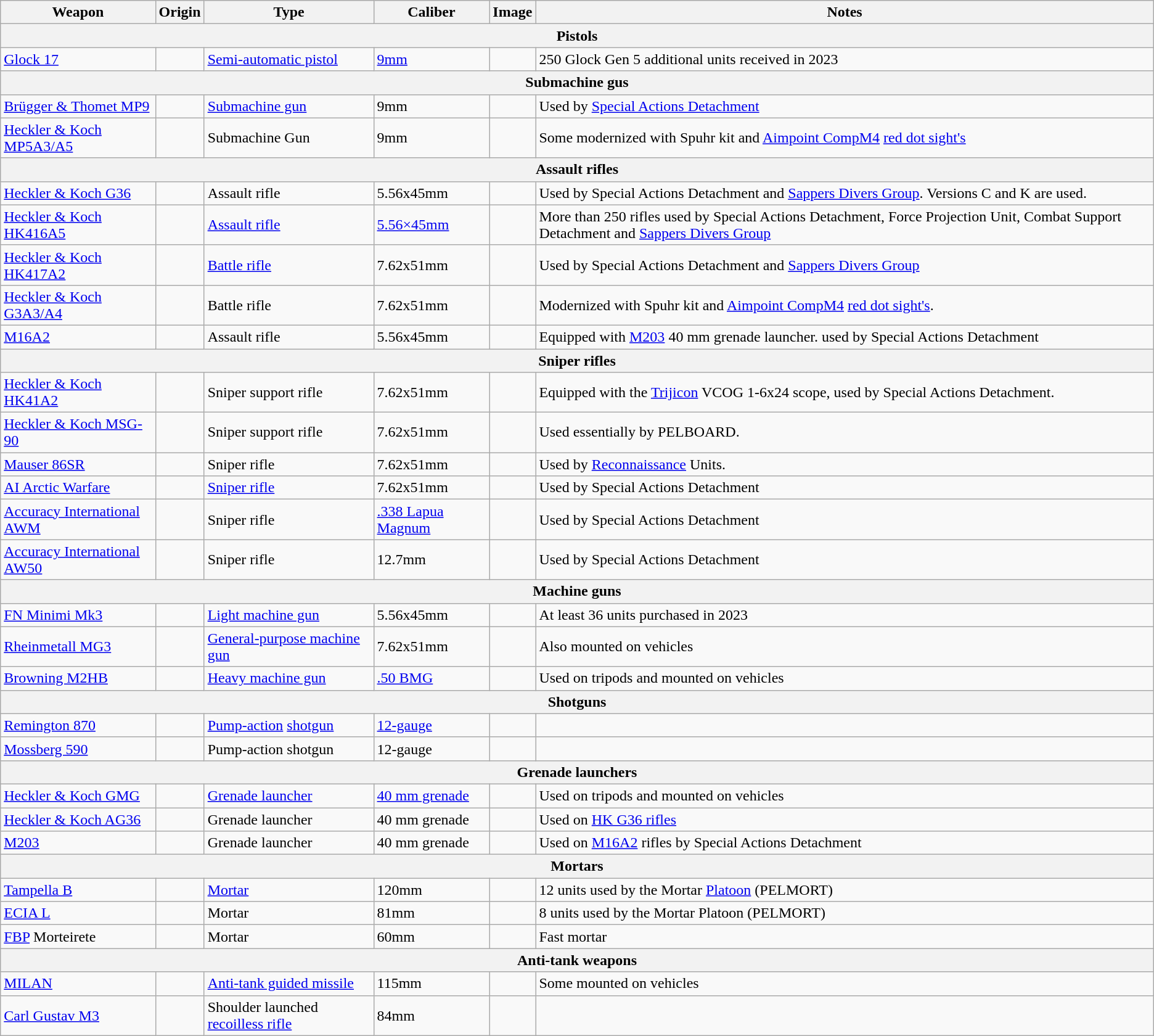<table class="wikitable">
<tr>
<th><strong>Weapon</strong></th>
<th><strong>Origin</strong></th>
<th><strong>Type</strong></th>
<th><strong>Caliber</strong></th>
<th><strong>Image</strong></th>
<th><strong>Notes</strong></th>
</tr>
<tr>
<th colspan="6">Pistols</th>
</tr>
<tr>
<td><a href='#'>Glock 17</a></td>
<td></td>
<td><a href='#'>Semi-automatic pistol</a></td>
<td><a href='#'>9mm</a></td>
<td></td>
<td>250 Glock Gen 5 additional units received in 2023</td>
</tr>
<tr>
<th colspan="6">Submachine gus</th>
</tr>
<tr>
<td><a href='#'>Brügger & Thomet MP9</a></td>
<td></td>
<td><a href='#'>Submachine gun</a></td>
<td>9mm</td>
<td></td>
<td>Used by <a href='#'>Special Actions Detachment</a></td>
</tr>
<tr>
<td><a href='#'>Heckler & Koch MP5A3/A5</a></td>
<td></td>
<td>Submachine Gun</td>
<td>9mm</td>
<td></td>
<td>Some modernized with Spuhr kit and <a href='#'>Aimpoint CompM4</a> <a href='#'>red dot sight's</a></td>
</tr>
<tr>
<th colspan="6">Assault rifles</th>
</tr>
<tr>
<td><a href='#'>Heckler & Koch G36</a></td>
<td></td>
<td>Assault rifle</td>
<td>5.56x45mm</td>
<td></td>
<td>Used by Special Actions Detachment and <a href='#'>Sappers Divers Group</a>. Versions C and K are used.</td>
</tr>
<tr>
<td><a href='#'>Heckler & Koch HK416A5</a></td>
<td></td>
<td><a href='#'>Assault rifle</a></td>
<td><a href='#'>5.56×45mm</a></td>
<td></td>
<td>More than 250 rifles used by Special Actions Detachment, Force Projection Unit, Combat Support Detachment and <a href='#'>Sappers Divers Group</a></td>
</tr>
<tr>
<td><a href='#'>Heckler & Koch HK417A2</a></td>
<td></td>
<td><a href='#'>Battle rifle</a></td>
<td>7.62x51mm</td>
<td></td>
<td>Used by Special Actions Detachment and <a href='#'>Sappers Divers Group</a></td>
</tr>
<tr>
<td><a href='#'>Heckler & Koch G3A3/A4</a></td>
<td></td>
<td>Battle rifle</td>
<td>7.62x51mm</td>
<td></td>
<td>Modernized with Spuhr kit and <a href='#'>Aimpoint CompM4</a> <a href='#'>red dot sight's</a>.</td>
</tr>
<tr>
<td><a href='#'>M16A2</a></td>
<td></td>
<td>Assault rifle</td>
<td>5.56x45mm</td>
<td></td>
<td>Equipped with <a href='#'>M203</a> 40 mm grenade launcher. used by Special Actions Detachment</td>
</tr>
<tr>
<th colspan="6">Sniper rifles</th>
</tr>
<tr>
<td><a href='#'>Heckler & Koch HK41A2</a></td>
<td></td>
<td>Sniper support rifle</td>
<td>7.62x51mm</td>
<td></td>
<td>Equipped with the <a href='#'>Trijicon</a> VCOG 1-6x24 scope, used by Special Actions Detachment.</td>
</tr>
<tr>
<td><a href='#'>Heckler & Koch MSG-90</a></td>
<td></td>
<td>Sniper support rifle</td>
<td>7.62x51mm</td>
<td></td>
<td>Used essentially by PELBOARD.</td>
</tr>
<tr>
<td><a href='#'>Mauser 86SR</a></td>
<td></td>
<td>Sniper rifle</td>
<td>7.62x51mm</td>
<td></td>
<td>Used by <a href='#'>Reconnaissance</a> Units.</td>
</tr>
<tr>
<td><a href='#'>AI Arctic Warfare</a></td>
<td></td>
<td><a href='#'>Sniper rifle</a></td>
<td>7.62x51mm</td>
<td></td>
<td>Used by Special Actions Detachment</td>
</tr>
<tr>
<td><a href='#'>Accuracy International AWM</a></td>
<td></td>
<td>Sniper rifle</td>
<td><a href='#'>.338 Lapua Magnum</a></td>
<td></td>
<td>Used by Special Actions Detachment</td>
</tr>
<tr>
<td><a href='#'>Accuracy International AW50</a></td>
<td></td>
<td>Sniper rifle</td>
<td>12.7mm</td>
<td></td>
<td>Used by Special Actions Detachment</td>
</tr>
<tr>
<th colspan="6">Machine guns</th>
</tr>
<tr>
<td><a href='#'>FN Minimi Mk3</a></td>
<td></td>
<td><a href='#'>Light machine gun</a></td>
<td>5.56x45mm</td>
<td></td>
<td>At least 36 units purchased in 2023</td>
</tr>
<tr>
<td><a href='#'>Rheinmetall MG3</a></td>
<td></td>
<td><a href='#'>General-purpose machine gun</a></td>
<td>7.62x51mm</td>
<td></td>
<td>Also mounted on vehicles</td>
</tr>
<tr>
<td><a href='#'>Browning M2HB</a></td>
<td></td>
<td><a href='#'>Heavy machine gun</a></td>
<td><a href='#'>.50 BMG</a></td>
<td></td>
<td>Used on tripods and mounted on vehicles</td>
</tr>
<tr>
<th colspan="6">Shotguns</th>
</tr>
<tr>
<td><a href='#'>Remington 870</a></td>
<td></td>
<td><a href='#'>Pump-action</a> <a href='#'>shotgun</a></td>
<td><a href='#'>12-gauge</a></td>
<td></td>
<td></td>
</tr>
<tr>
<td><a href='#'>Mossberg 590</a></td>
<td></td>
<td>Pump-action shotgun</td>
<td>12-gauge</td>
<td></td>
<td></td>
</tr>
<tr>
<th colspan="6">Grenade launchers</th>
</tr>
<tr>
<td><a href='#'>Heckler & Koch GMG</a></td>
<td></td>
<td><a href='#'>Grenade launcher</a></td>
<td><a href='#'>40 mm grenade</a></td>
<td></td>
<td>Used on tripods and mounted on vehicles</td>
</tr>
<tr>
<td><a href='#'>Heckler & Koch AG36</a></td>
<td></td>
<td>Grenade launcher</td>
<td>40 mm grenade</td>
<td></td>
<td>Used on <a href='#'>HK G36 rifles</a></td>
</tr>
<tr>
<td><a href='#'>M203</a></td>
<td></td>
<td>Grenade launcher</td>
<td>40 mm grenade</td>
<td></td>
<td>Used on <a href='#'>M16A2</a> rifles by Special Actions Detachment</td>
</tr>
<tr>
<th colspan="6">Mortars</th>
</tr>
<tr>
<td><a href='#'>Tampella B</a></td>
<td></td>
<td><a href='#'>Mortar</a></td>
<td>120mm</td>
<td></td>
<td>12 units used by the Mortar <a href='#'>Platoon</a> (PELMORT)</td>
</tr>
<tr>
<td><a href='#'>ECIA L</a></td>
<td></td>
<td>Mortar</td>
<td>81mm</td>
<td></td>
<td>8 units used by the Mortar Platoon (PELMORT)</td>
</tr>
<tr>
<td><a href='#'>FBP</a> Morteirete</td>
<td></td>
<td>Mortar</td>
<td>60mm</td>
<td></td>
<td>Fast mortar</td>
</tr>
<tr>
<th colspan="6">Anti-tank weapons</th>
</tr>
<tr>
<td><a href='#'>MILAN</a></td>
<td></td>
<td><a href='#'>Anti-tank guided missile</a></td>
<td>115mm</td>
<td></td>
<td>Some mounted on vehicles</td>
</tr>
<tr>
<td><a href='#'>Carl Gustav M3</a></td>
<td></td>
<td>Shoulder launched <a href='#'>recoilless rifle</a></td>
<td>84mm</td>
<td></td>
<td></td>
</tr>
</table>
